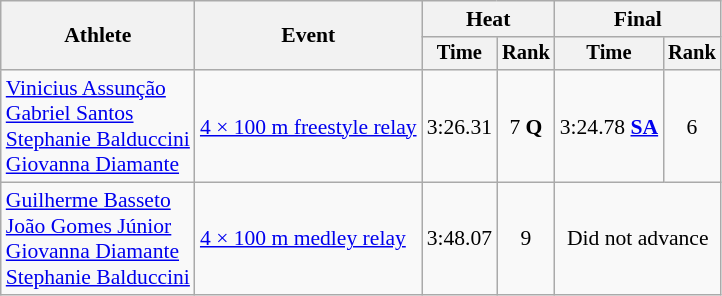<table class=wikitable style="font-size:90%">
<tr>
<th rowspan="2">Athlete</th>
<th rowspan="2">Event</th>
<th colspan="2">Heat</th>
<th colspan="2">Final</th>
</tr>
<tr style="font-size:95%">
<th>Time</th>
<th>Rank</th>
<th>Time</th>
<th>Rank</th>
</tr>
<tr align=center>
<td align=left><a href='#'>Vinicius Assunção</a><br><a href='#'>Gabriel Santos</a><br><a href='#'>Stephanie Balduccini</a><br><a href='#'>Giovanna Diamante</a></td>
<td align=left><a href='#'>4 × 100 m freestyle relay</a></td>
<td>3:26.31</td>
<td>7 <strong>Q</strong></td>
<td>3:24.78 <strong><a href='#'>SA</a></strong></td>
<td>6</td>
</tr>
<tr align=center>
<td align=left><a href='#'>Guilherme Basseto</a><br><a href='#'>João Gomes Júnior</a><br><a href='#'>Giovanna Diamante</a><br><a href='#'>Stephanie Balduccini</a></td>
<td align=left><a href='#'>4 × 100 m medley relay</a></td>
<td>3:48.07</td>
<td>9</td>
<td colspan="2">Did not advance</td>
</tr>
</table>
